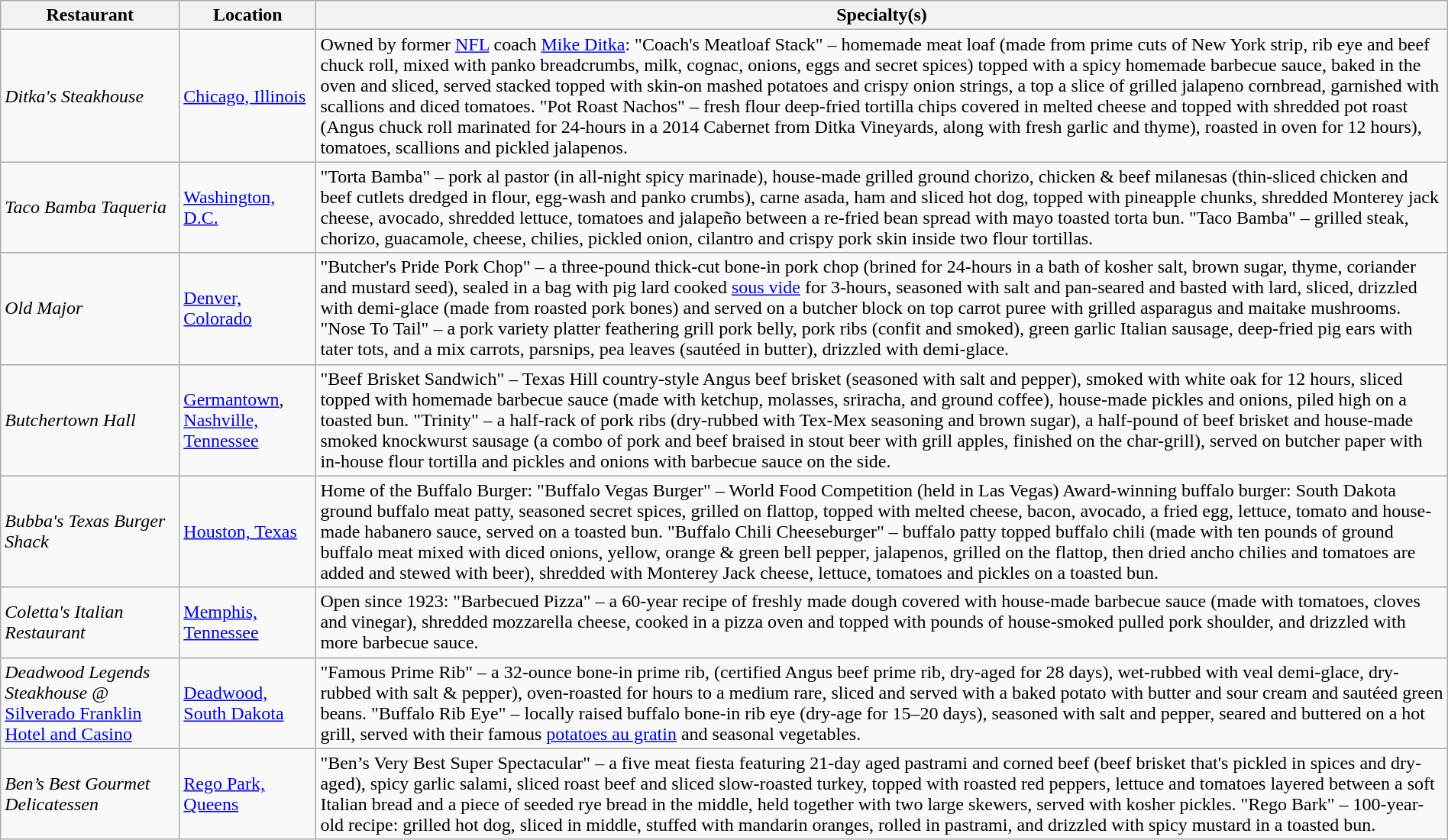<table class="wikitable" style="width:100%;">
<tr>
<th>Restaurant</th>
<th>Location</th>
<th>Specialty(s)</th>
</tr>
<tr>
<td><em>Ditka's Steakhouse</em></td>
<td><a href='#'>Chicago, Illinois</a></td>
<td>Owned by former <a href='#'>NFL</a> coach <a href='#'>Mike Ditka</a>: "Coach's Meatloaf Stack" – homemade meat loaf (made from prime cuts of New York strip, rib eye and beef chuck roll, mixed with panko breadcrumbs, milk, cognac, onions, eggs and secret spices) topped with a spicy homemade barbecue sauce, baked in the oven and sliced, served stacked topped with skin-on mashed potatoes and crispy onion strings, a top a slice of grilled jalapeno cornbread, garnished with scallions and diced tomatoes. "Pot Roast Nachos" – fresh flour deep-fried tortilla chips covered in melted cheese and topped with shredded pot roast (Angus chuck roll marinated for 24-hours in a 2014 Cabernet from Ditka Vineyards, along with fresh garlic and thyme), roasted in oven for 12 hours), tomatoes, scallions and pickled jalapenos.</td>
</tr>
<tr>
<td><em>Taco Bamba Taqueria</em></td>
<td><a href='#'>Washington, D.C.</a></td>
<td>"Torta Bamba" – pork al pastor (in all-night spicy marinade), house-made grilled ground chorizo, chicken & beef milanesas (thin-sliced chicken and beef cutlets dredged in flour, egg-wash and panko crumbs), carne asada, ham and sliced hot dog, topped with pineapple chunks, shredded Monterey jack cheese, avocado, shredded lettuce, tomatoes and jalapeño between a re-fried bean spread with mayo toasted torta bun. "Taco Bamba" – grilled steak, chorizo, guacamole, cheese, chilies, pickled onion, cilantro and crispy pork skin inside two flour tortillas.</td>
</tr>
<tr>
<td><em>Old Major</em></td>
<td><a href='#'>Denver, Colorado</a></td>
<td>"Butcher's Pride Pork Chop" – a three-pound thick-cut bone-in pork chop (brined for 24-hours in a bath of kosher salt, brown sugar, thyme, coriander and mustard seed), sealed in a bag with pig lard cooked <a href='#'>sous vide</a> for 3-hours, seasoned with salt and pan-seared and basted with lard, sliced, drizzled with demi-glace (made from roasted pork bones) and served on a butcher block on top carrot puree with grilled asparagus and maitake mushrooms. "Nose To Tail" – a pork variety platter feathering grill pork belly, pork ribs (confit and smoked), green garlic Italian sausage, deep-fried pig ears with tater tots, and a mix carrots, parsnips, pea leaves (sautéed in butter), drizzled with demi-glace.</td>
</tr>
<tr>
<td><em>Butchertown Hall</em></td>
<td><a href='#'>Germantown</a>, <a href='#'>Nashville, Tennessee</a></td>
<td>"Beef Brisket Sandwich" – Texas Hill country-style Angus beef brisket (seasoned with salt and pepper), smoked with white oak for 12 hours, sliced topped with homemade barbecue sauce (made with ketchup, molasses, sriracha, and ground coffee), house-made pickles and onions, piled high on a toasted bun. "Trinity" – a half-rack of pork ribs (dry-rubbed with Tex-Mex seasoning and brown sugar), a half-pound of beef brisket and house-made smoked knockwurst sausage (a combo of pork and beef braised in stout beer with grill apples, finished on the char-grill), served on butcher paper with in-house flour tortilla and pickles and onions with barbecue sauce on the side.</td>
</tr>
<tr>
<td><em>Bubba's Texas Burger Shack</em></td>
<td><a href='#'>Houston, Texas</a></td>
<td>Home of the Buffalo Burger: "Buffalo Vegas Burger" – World Food Competition (held in Las Vegas) Award-winning buffalo burger: South Dakota ground buffalo meat patty, seasoned secret spices, grilled on flattop, topped with melted cheese, bacon, avocado, a fried egg, lettuce, tomato and house-made habanero sauce, served on a toasted bun. "Buffalo Chili Cheeseburger" – buffalo patty topped buffalo chili (made with ten pounds of ground buffalo meat mixed with diced onions, yellow, orange & green bell pepper, jalapenos, grilled on the flattop, then dried ancho chilies and tomatoes are added and stewed with beer), shredded with Monterey Jack cheese, lettuce, tomatoes and pickles on a toasted bun.</td>
</tr>
<tr>
<td><em>Coletta's Italian Restaurant</em></td>
<td><a href='#'>Memphis, Tennessee</a></td>
<td>Open since 1923: "Barbecued Pizza" – a 60-year recipe of freshly made dough covered with house-made barbecue sauce (made with tomatoes, cloves and vinegar), shredded mozzarella cheese, cooked in a pizza oven and topped with  pounds of house-smoked pulled pork shoulder, and drizzled with more barbecue sauce.</td>
</tr>
<tr>
<td><em>Deadwood Legends Steakhouse</em> @ <a href='#'>Silverado Franklin Hotel and Casino</a></td>
<td><a href='#'>Deadwood, South Dakota</a></td>
<td>"Famous Prime Rib" – a 32-ounce bone-in prime rib, (certified Angus beef prime rib, dry-aged for 28 days), wet-rubbed with veal demi-glace, dry-rubbed with salt & pepper), oven-roasted for  hours to a medium rare, sliced and served with a baked potato with butter and sour cream and sautéed green beans. "Buffalo Rib Eye" – locally raised buffalo bone-in rib eye (dry-age for 15–20 days), seasoned with salt and pepper, seared and buttered on a hot grill, served with their famous <a href='#'>potatoes au gratin</a> and seasonal vegetables.</td>
</tr>
<tr>
<td><em>Ben’s Best Gourmet Delicatessen</em></td>
<td><a href='#'>Rego Park, Queens</a></td>
<td>"Ben’s Very Best Super Spectacular" – a five meat fiesta featuring 21-day aged pastrami and corned beef (beef brisket that's pickled in spices and dry-aged), spicy garlic salami, sliced roast beef and sliced slow-roasted turkey, topped with roasted red peppers, lettuce and tomatoes layered between a soft Italian bread and a piece of seeded rye bread in the middle, held together with two large skewers, served with kosher pickles. "Rego Bark" – 100-year-old recipe: grilled hot dog, sliced in middle, stuffed with mandarin oranges, rolled in pastrami, and drizzled with spicy mustard in a toasted bun.</td>
</tr>
</table>
